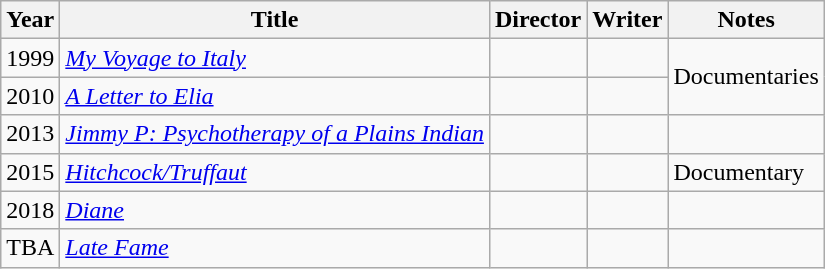<table class="wikitable">
<tr>
<th>Year</th>
<th>Title</th>
<th>Director</th>
<th>Writer</th>
<th>Notes</th>
</tr>
<tr>
<td>1999</td>
<td><em><a href='#'>My Voyage to Italy</a></em></td>
<td></td>
<td></td>
<td rowspan="2">Documentaries</td>
</tr>
<tr>
<td>2010</td>
<td><em><a href='#'>A Letter to Elia</a></em></td>
<td></td>
<td></td>
</tr>
<tr>
<td>2013</td>
<td><em><a href='#'>Jimmy P: Psychotherapy of a Plains Indian</a></em></td>
<td></td>
<td></td>
<td></td>
</tr>
<tr>
<td>2015</td>
<td><em><a href='#'>Hitchcock/Truffaut</a></em></td>
<td></td>
<td></td>
<td>Documentary</td>
</tr>
<tr>
<td>2018</td>
<td><em><a href='#'>Diane</a></em></td>
<td></td>
<td></td>
<td></td>
</tr>
<tr>
<td>TBA</td>
<td><em><a href='#'>Late Fame</a></em></td>
<td></td>
<td></td>
<td></td>
</tr>
</table>
